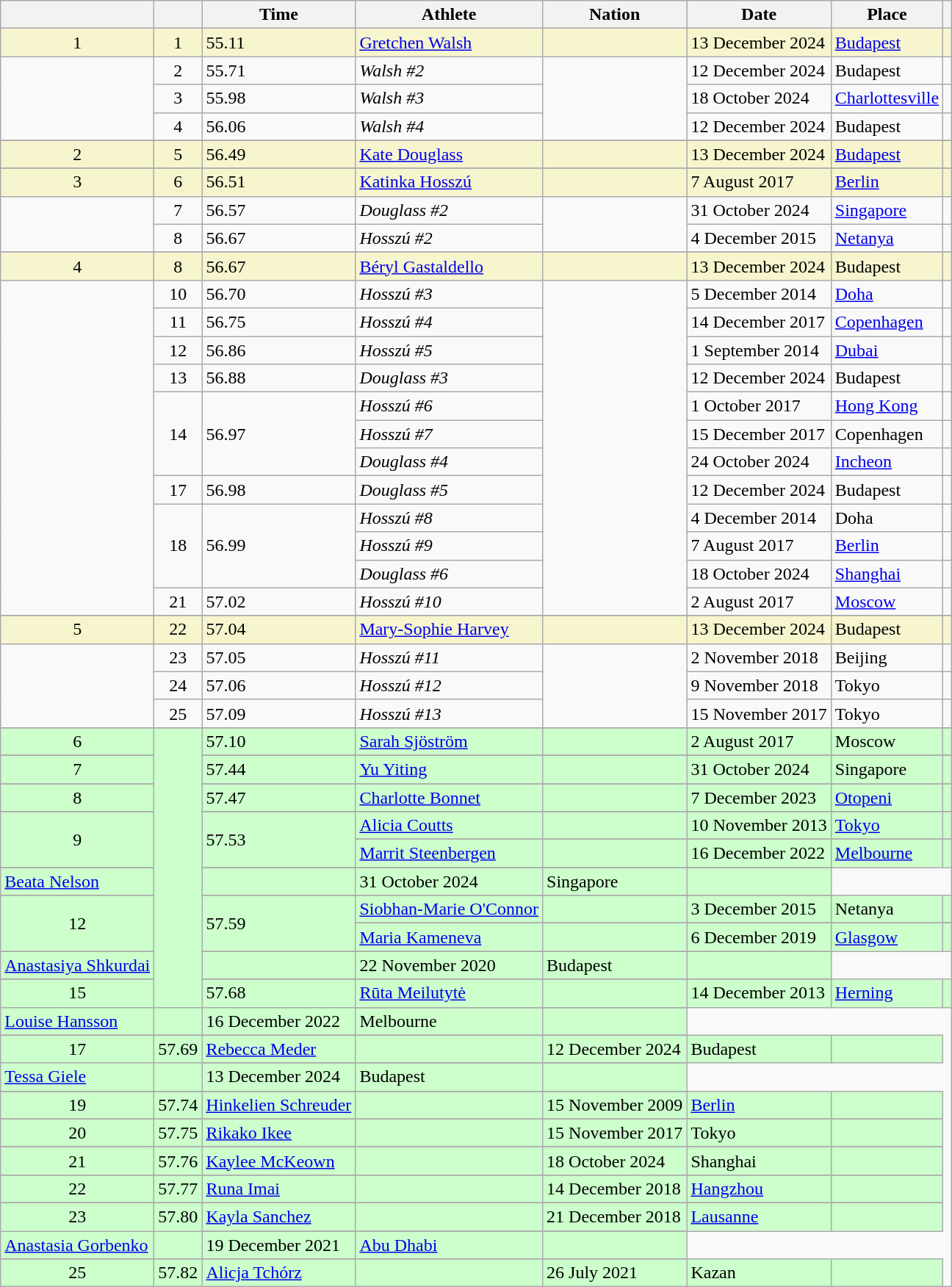<table class="wikitable sortable">
<tr>
<th></th>
<th></th>
<th>Time</th>
<th>Athlete</th>
<th>Nation</th>
<th>Date</th>
<th>Place</th>
<th class="unsortable"></th>
</tr>
<tr bgcolor=f6F5CE>
<td align=center>1</td>
<td align=center>1</td>
<td>55.11</td>
<td><a href='#'>Gretchen Walsh</a></td>
<td></td>
<td>13 December 2024</td>
<td><a href='#'>Budapest</a></td>
<td></td>
</tr>
<tr>
<td rowspan="3"></td>
<td align=center>2</td>
<td>55.71</td>
<td><em>Walsh #2</em></td>
<td rowspan="3"></td>
<td>12 December 2024</td>
<td>Budapest</td>
<td></td>
</tr>
<tr>
<td align=center>3</td>
<td>55.98</td>
<td><em>Walsh #3</em></td>
<td>18 October 2024</td>
<td><a href='#'>Charlottesville</a></td>
<td></td>
</tr>
<tr>
<td align=center>4</td>
<td>56.06</td>
<td><em>Walsh #4</em></td>
<td>12 December 2024</td>
<td>Budapest</td>
<td></td>
</tr>
<tr>
</tr>
<tr bgcolor=f6F5CE>
<td align=center>2</td>
<td align=center>5</td>
<td>56.49</td>
<td><a href='#'>Kate Douglass</a></td>
<td></td>
<td>13 December 2024</td>
<td><a href='#'>Budapest</a></td>
<td></td>
</tr>
<tr>
</tr>
<tr bgcolor=f6F5CE>
<td align=center>3</td>
<td align=center>6</td>
<td>56.51</td>
<td><a href='#'>Katinka Hosszú</a></td>
<td></td>
<td>7 August 2017</td>
<td><a href='#'>Berlin</a></td>
<td></td>
</tr>
<tr>
<td rowspan="2"></td>
<td align=center>7</td>
<td>56.57</td>
<td><em>Douglass #2</em></td>
<td rowspan="2"></td>
<td>31 October 2024</td>
<td><a href='#'>Singapore</a></td>
<td></td>
</tr>
<tr>
<td align=center>8</td>
<td>56.67</td>
<td><em>Hosszú #2</em></td>
<td>4 December 2015</td>
<td><a href='#'>Netanya</a></td>
<td></td>
</tr>
<tr>
</tr>
<tr bgcolor=f6F5CE>
<td align=center>4</td>
<td align=center>8</td>
<td>56.67</td>
<td><a href='#'>Béryl Gastaldello</a></td>
<td></td>
<td>13 December 2024</td>
<td>Budapest</td>
<td></td>
</tr>
<tr>
<td rowspan="12"></td>
<td align=center>10</td>
<td>56.70</td>
<td><em>Hosszú #3</em></td>
<td rowspan="12"></td>
<td>5 December 2014</td>
<td><a href='#'>Doha</a></td>
<td></td>
</tr>
<tr>
<td align=center>11</td>
<td>56.75</td>
<td><em>Hosszú #4</em></td>
<td>14 December 2017</td>
<td><a href='#'>Copenhagen</a></td>
<td></td>
</tr>
<tr>
<td align=center>12</td>
<td>56.86</td>
<td><em>Hosszú #5</em></td>
<td>1 September 2014</td>
<td><a href='#'>Dubai</a></td>
<td></td>
</tr>
<tr>
<td align=center>13</td>
<td>56.88</td>
<td><em>Douglass #3</em></td>
<td>12 December 2024</td>
<td>Budapest</td>
<td></td>
</tr>
<tr>
<td rowspan="3" align=center>14</td>
<td rowspan="3">56.97</td>
<td><em>Hosszú #6</em></td>
<td>1 October 2017</td>
<td><a href='#'>Hong Kong</a></td>
<td></td>
</tr>
<tr>
<td><em>Hosszú #7</em></td>
<td>15 December 2017</td>
<td>Copenhagen</td>
<td></td>
</tr>
<tr>
<td><em>Douglass #4</em></td>
<td>24 October 2024</td>
<td><a href='#'>Incheon</a></td>
<td></td>
</tr>
<tr>
<td align=center>17</td>
<td>56.98</td>
<td><em>Douglass #5</em></td>
<td>12 December 2024</td>
<td>Budapest</td>
<td></td>
</tr>
<tr>
<td rowspan="3" align=center>18</td>
<td rowspan="3">56.99</td>
<td><em>Hosszú #8</em></td>
<td>4 December 2014</td>
<td>Doha</td>
<td></td>
</tr>
<tr>
<td><em>Hosszú #9</em></td>
<td>7 August 2017</td>
<td><a href='#'>Berlin</a></td>
<td></td>
</tr>
<tr>
<td><em>Douglass #6</em></td>
<td>18 October 2024</td>
<td><a href='#'>Shanghai</a></td>
<td></td>
</tr>
<tr>
<td align=center>21</td>
<td>57.02</td>
<td><em>Hosszú #10</em></td>
<td>2 August 2017</td>
<td><a href='#'>Moscow</a></td>
<td></td>
</tr>
<tr>
</tr>
<tr bgcolor=f6F5CE>
<td align=center>5</td>
<td align=center>22</td>
<td>57.04</td>
<td><a href='#'>Mary-Sophie Harvey</a></td>
<td></td>
<td>13 December 2024</td>
<td>Budapest</td>
<td></td>
</tr>
<tr>
<td rowspan="3"></td>
<td align=center>23</td>
<td>57.05</td>
<td><em>Hosszú #11</em></td>
<td rowspan="3"></td>
<td>2 November 2018</td>
<td>Beijing</td>
<td></td>
</tr>
<tr>
<td align=center>24</td>
<td>57.06</td>
<td><em>Hosszú #12</em></td>
<td>9 November 2018</td>
<td>Tokyo</td>
<td></td>
</tr>
<tr>
<td align=center>25</td>
<td>57.09</td>
<td><em>Hosszú #13</em></td>
<td>15 November 2017</td>
<td>Tokyo</td>
<td></td>
</tr>
<tr>
</tr>
<tr bgcolor=CCFFCC>
<td align=center>6</td>
<td rowspan="20"></td>
<td>57.10</td>
<td><a href='#'>Sarah Sjöström</a></td>
<td></td>
<td>2 August 2017</td>
<td>Moscow</td>
<td></td>
</tr>
<tr>
</tr>
<tr bgcolor=CCFFCC>
<td align=center>7</td>
<td>57.44</td>
<td><a href='#'>Yu Yiting</a></td>
<td></td>
<td>31 October 2024</td>
<td>Singapore</td>
<td></td>
</tr>
<tr>
</tr>
<tr bgcolor=CCFFCC>
<td align=center>8</td>
<td>57.47</td>
<td><a href='#'>Charlotte Bonnet</a></td>
<td></td>
<td>7 December 2023</td>
<td><a href='#'>Otopeni</a></td>
<td></td>
</tr>
<tr>
</tr>
<tr bgcolor=CCFFCC>
<td rowspan="3" align=center>9</td>
<td rowspan="3">57.53</td>
<td><a href='#'>Alicia Coutts</a></td>
<td></td>
<td>10 November 2013</td>
<td><a href='#'>Tokyo</a></td>
<td></td>
</tr>
<tr>
</tr>
<tr bgcolor=CCFFCC>
<td><a href='#'>Marrit Steenbergen</a></td>
<td></td>
<td>16 December 2022</td>
<td><a href='#'>Melbourne</a></td>
<td></td>
</tr>
<tr>
</tr>
<tr bgcolor=CCFFCC>
<td><a href='#'>Beata Nelson</a></td>
<td></td>
<td>31 October 2024</td>
<td>Singapore</td>
<td></td>
</tr>
<tr>
</tr>
<tr bgcolor=CCFFCC>
<td rowspan="3" align=center>12</td>
<td rowspan="3">57.59</td>
<td><a href='#'>Siobhan-Marie O'Connor</a></td>
<td></td>
<td>3 December 2015</td>
<td>Netanya</td>
<td></td>
</tr>
<tr>
</tr>
<tr bgcolor=CCFFCC>
<td><a href='#'>Maria Kameneva</a></td>
<td></td>
<td>6 December 2019</td>
<td><a href='#'>Glasgow</a></td>
<td></td>
</tr>
<tr>
</tr>
<tr bgcolor=CCFFCC>
<td><a href='#'>Anastasiya Shkurdai</a></td>
<td></td>
<td>22 November 2020</td>
<td>Budapest</td>
<td></td>
</tr>
<tr>
</tr>
<tr bgcolor=CCFFCC>
<td rowspan="2" align=center>15</td>
<td rowspan="2">57.68</td>
<td><a href='#'>Rūta Meilutytė</a></td>
<td></td>
<td>14 December 2013</td>
<td><a href='#'>Herning</a></td>
<td></td>
</tr>
<tr>
</tr>
<tr bgcolor=CCFFCC>
<td><a href='#'>Louise Hansson</a></td>
<td></td>
<td>16 December 2022</td>
<td>Melbourne</td>
<td></td>
</tr>
<tr>
</tr>
<tr bgcolor=CCFFCC>
<td rowspan="2" align=center>17</td>
<td rowspan="2">57.69</td>
<td><a href='#'>Rebecca Meder</a></td>
<td></td>
<td>12 December 2024</td>
<td>Budapest</td>
<td></td>
</tr>
<tr>
</tr>
<tr bgcolor=CCFFCC>
<td><a href='#'>Tessa Giele</a></td>
<td></td>
<td>13 December 2024</td>
<td>Budapest</td>
<td></td>
</tr>
<tr>
</tr>
<tr bgcolor=CCFFCC>
<td align=center>19</td>
<td>57.74</td>
<td><a href='#'>Hinkelien Schreuder</a></td>
<td></td>
<td>15 November 2009</td>
<td><a href='#'>Berlin</a></td>
<td></td>
</tr>
<tr>
</tr>
<tr bgcolor=CCFFCC>
<td align=center>20</td>
<td>57.75</td>
<td><a href='#'>Rikako Ikee</a></td>
<td></td>
<td>15 November 2017</td>
<td>Tokyo</td>
<td></td>
</tr>
<tr>
</tr>
<tr bgcolor=CCFFCC>
<td align=center>21</td>
<td>57.76</td>
<td><a href='#'>Kaylee McKeown</a></td>
<td></td>
<td>18 October 2024</td>
<td>Shanghai</td>
<td></td>
</tr>
<tr>
</tr>
<tr bgcolor=CCFFCC>
<td align=center>22</td>
<td>57.77</td>
<td><a href='#'>Runa Imai</a></td>
<td></td>
<td>14 December 2018</td>
<td><a href='#'>Hangzhou</a></td>
<td></td>
</tr>
<tr>
</tr>
<tr bgcolor=CCFFCC>
<td rowspan="2" align=center>23</td>
<td rowspan="2">57.80</td>
<td><a href='#'>Kayla Sanchez</a></td>
<td></td>
<td>21 December 2018</td>
<td><a href='#'>Lausanne</a></td>
<td></td>
</tr>
<tr>
</tr>
<tr bgcolor=CCFFCC>
<td><a href='#'>Anastasia Gorbenko</a></td>
<td></td>
<td>19 December 2021</td>
<td><a href='#'>Abu Dhabi</a></td>
<td></td>
</tr>
<tr>
</tr>
<tr bgcolor=CCFFCC>
<td align=center>25</td>
<td>57.82</td>
<td><a href='#'>Alicja Tchórz</a></td>
<td></td>
<td>26 July 2021</td>
<td>Kazan</td>
<td></td>
</tr>
</table>
